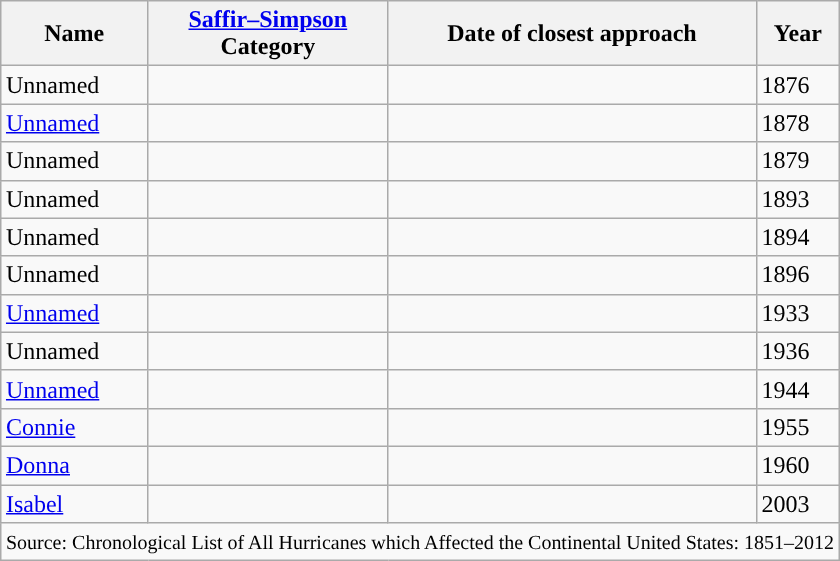<table class = "wikitable" style="margin:1em auto;">
<tr>
<th>Name</th>
<th><a href='#'>Saffir–Simpson</a><br>Category</th>
<th>Date of closest approach</th>
<th>Year</th>
</tr>
<tr>
<td>Unnamed</td>
<td></td>
<td></td>
<td>1876</td>
</tr>
<tr>
<td><a href='#'>Unnamed</a></td>
<td></td>
<td></td>
<td>1878</td>
</tr>
<tr>
<td>Unnamed</td>
<td></td>
<td></td>
<td>1879</td>
</tr>
<tr>
<td>Unnamed</td>
<td></td>
<td></td>
<td>1893</td>
</tr>
<tr>
<td>Unnamed</td>
<td></td>
<td></td>
<td>1894</td>
</tr>
<tr>
<td>Unnamed</td>
<td></td>
<td></td>
<td>1896</td>
</tr>
<tr>
<td><a href='#'>Unnamed</a></td>
<td></td>
<td></td>
<td>1933</td>
</tr>
<tr>
<td>Unnamed</td>
<td></td>
<td></td>
<td>1936</td>
</tr>
<tr>
<td><a href='#'>Unnamed</a></td>
<td></td>
<td></td>
<td>1944</td>
</tr>
<tr>
<td><a href='#'>Connie</a></td>
<td></td>
<td></td>
<td>1955</td>
</tr>
<tr>
<td><a href='#'>Donna</a></td>
<td></td>
<td></td>
<td>1960</td>
</tr>
<tr>
<td><a href='#'>Isabel</a></td>
<td></td>
<td></td>
<td>2003</td>
</tr>
<tr>
<td colspan="9"><small>Source: Chronological List of All Hurricanes which Affected the Continental United States: 1851–2012</small></td>
</tr>
</table>
